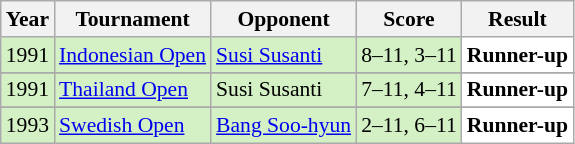<table class="sortable wikitable" style="font-size: 90%;">
<tr>
<th>Year</th>
<th>Tournament</th>
<th>Opponent</th>
<th>Score</th>
<th>Result</th>
</tr>
<tr style="background:#D4F1C5">
<td align="center">1991</td>
<td align="left"><a href='#'>Indonesian Open</a></td>
<td align="left"> <a href='#'>Susi Susanti</a></td>
<td align="left">8–11, 3–11</td>
<td style="text-align:left; background:white"> <strong>Runner-up</strong></td>
</tr>
<tr>
</tr>
<tr style="background:#D4F1C5">
<td align="center">1991</td>
<td align="left"><a href='#'>Thailand Open</a></td>
<td align="left"> Susi Susanti</td>
<td align="left">7–11, 4–11</td>
<td style="text-align:left; background:white"> <strong>Runner-up</strong></td>
</tr>
<tr>
</tr>
<tr style="background:#D4F1C5">
<td align="center">1993</td>
<td align="left"><a href='#'>Swedish Open</a></td>
<td align="left"> <a href='#'>Bang Soo-hyun</a></td>
<td align="left">2–11, 6–11</td>
<td style="text-align:left; background:white"> <strong>Runner-up</strong></td>
</tr>
</table>
